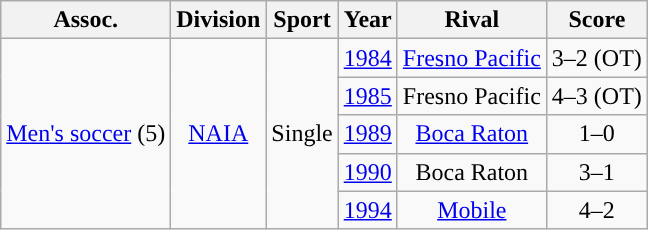<table class="wikitable">
<tr>
<th width=px>Assoc.</th>
<th width=px>Division</th>
<th width=px>Sport</th>
<th width=px>Year</th>
<th width=px>Rival</th>
<th width=px>Score</th>
</tr>
<tr align="center">
<td rowspan="5"><a href='#'>Men's soccer</a> (5)</td>
<td rowspan="5"><a href='#'>NAIA</a></td>
<td rowspan="5">Single</td>
<td><a href='#'>1984</a></td>
<td><a href='#'>Fresno Pacific</a></td>
<td>3–2 (OT)</td>
</tr>
<tr align="center">
<td><a href='#'>1985</a></td>
<td>Fresno Pacific</td>
<td>4–3 (OT)</td>
</tr>
<tr align="center">
<td><a href='#'>1989</a></td>
<td><a href='#'>Boca Raton</a></td>
<td>1–0</td>
</tr>
<tr align="center">
<td><a href='#'>1990</a></td>
<td>Boca Raton</td>
<td>3–1</td>
</tr>
<tr align="center">
<td><a href='#'>1994</a></td>
<td><a href='#'>Mobile</a></td>
<td>4–2</td>
</tr>
</table>
